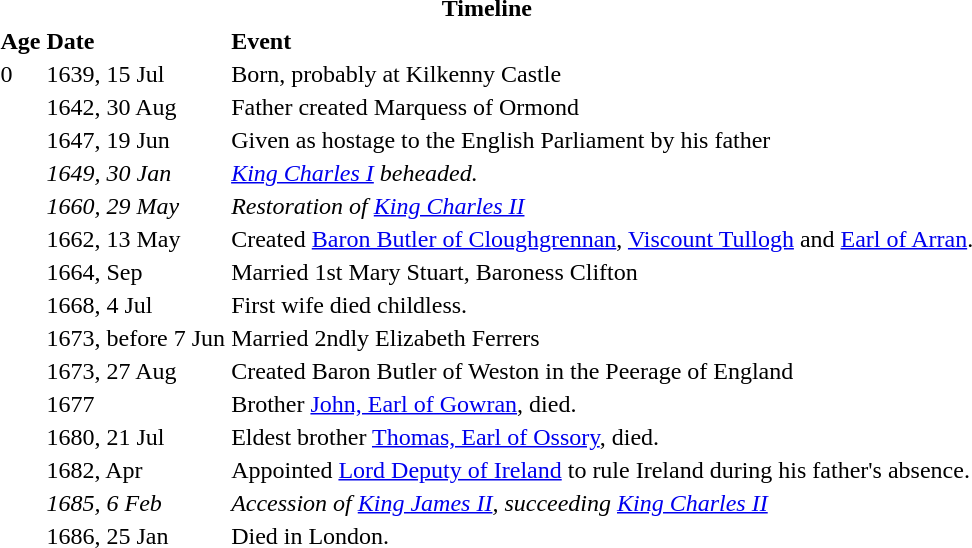<table>
<tr>
<th colspan=3>Timeline</th>
</tr>
<tr>
<th align="left">Age</th>
<th align="left">Date</th>
<th align="left">Event</th>
</tr>
<tr>
<td>0</td>
<td>1639, 15 Jul</td>
<td>Born, probably at Kilkenny Castle</td>
</tr>
<tr>
<td></td>
<td>1642, 30 Aug</td>
<td>Father created Marquess of Ormond</td>
</tr>
<tr>
<td></td>
<td>1647, 19 Jun</td>
<td>Given as hostage to the English Parliament by his father</td>
</tr>
<tr>
<td></td>
<td><em>1649, 30 Jan</em></td>
<td><em><a href='#'>King Charles I</a> beheaded.</em></td>
</tr>
<tr>
<td></td>
<td><em>1660, 29 May</em></td>
<td><em>Restoration of <a href='#'>King Charles II</a></em></td>
</tr>
<tr>
<td></td>
<td>1662, 13 May</td>
<td>Created <a href='#'>Baron Butler of Cloughgrennan</a>, <a href='#'>Viscount Tullogh</a> and <a href='#'>Earl of Arran</a>.</td>
</tr>
<tr>
<td></td>
<td>1664, Sep</td>
<td>Married 1st Mary Stuart, Baroness Clifton</td>
</tr>
<tr>
<td></td>
<td>1668, 4 Jul</td>
<td>First wife died childless.</td>
</tr>
<tr>
<td></td>
<td>1673, before 7 Jun</td>
<td>Married 2ndly Elizabeth Ferrers</td>
</tr>
<tr>
<td></td>
<td>1673, 27 Aug</td>
<td>Created Baron Butler of Weston in the Peerage of England</td>
</tr>
<tr>
<td></td>
<td>1677</td>
<td>Brother <a href='#'>John, Earl of Gowran</a>, died.</td>
</tr>
<tr>
<td></td>
<td>1680, 21 Jul</td>
<td>Eldest brother <a href='#'>Thomas, Earl of Ossory</a>, died.</td>
</tr>
<tr>
<td></td>
<td>1682, Apr</td>
<td>Appointed <a href='#'>Lord Deputy of Ireland</a> to rule Ireland during his father's absence.</td>
</tr>
<tr>
<td></td>
<td><em>1685, 6 Feb</em></td>
<td><em>Accession of <a href='#'>King James II</a>, succeeding <a href='#'>King Charles II</a></em></td>
</tr>
<tr>
<td></td>
<td>1686, 25 Jan</td>
<td>Died in London.</td>
</tr>
</table>
